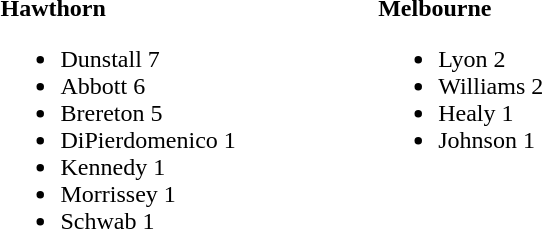<table style="width:40%;">
<tr>
<td style="vertical-align:top; width:30%;"><br><strong>Hawthorn</strong><ul><li>Dunstall 7</li><li>Abbott 6</li><li>Brereton 5</li><li>DiPierdomenico 1</li><li>Kennedy 1</li><li>Morrissey 1</li><li>Schwab 1</li></ul></td>
<td style="vertical-align:top; width:30%;"><br><strong>Melbourne</strong><ul><li>Lyon 2</li><li>Williams 2</li><li>Healy 1</li><li>Johnson 1</li></ul></td>
</tr>
</table>
